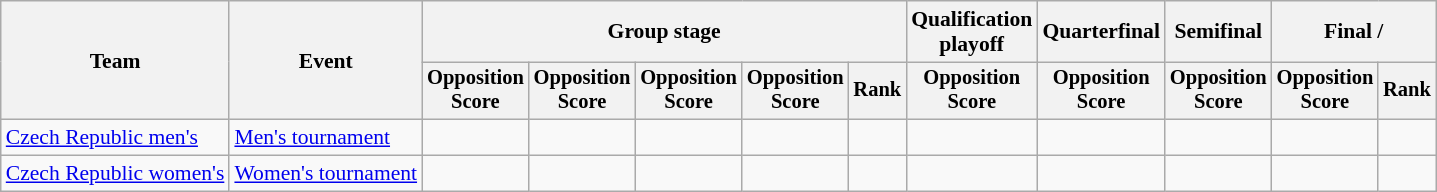<table class="wikitable" style="font-size:90%">
<tr>
<th rowspan=2>Team</th>
<th rowspan=2>Event</th>
<th colspan="5">Group stage</th>
<th>Qualification<br>playoff</th>
<th>Quarterfinal</th>
<th>Semifinal</th>
<th colspan=2>Final / </th>
</tr>
<tr style="font-size:95%">
<th>Opposition<br>Score</th>
<th>Opposition<br>Score</th>
<th>Opposition<br>Score</th>
<th>Opposition<br>Score</th>
<th>Rank</th>
<th>Opposition<br>Score</th>
<th>Opposition<br>Score</th>
<th>Opposition<br>Score</th>
<th>Opposition<br>Score</th>
<th>Rank</th>
</tr>
<tr align=center>
<td align=left><a href='#'>Czech Republic men's</a></td>
<td align=left><a href='#'>Men's tournament</a></td>
<td></td>
<td></td>
<td></td>
<td></td>
<td></td>
<td></td>
<td></td>
<td></td>
<td></td>
<td></td>
</tr>
<tr align=center>
<td align=left><a href='#'>Czech Republic women's</a></td>
<td align=left><a href='#'>Women's tournament</a></td>
<td></td>
<td></td>
<td></td>
<td></td>
<td></td>
<td></td>
<td></td>
<td></td>
<td></td>
<td></td>
</tr>
</table>
